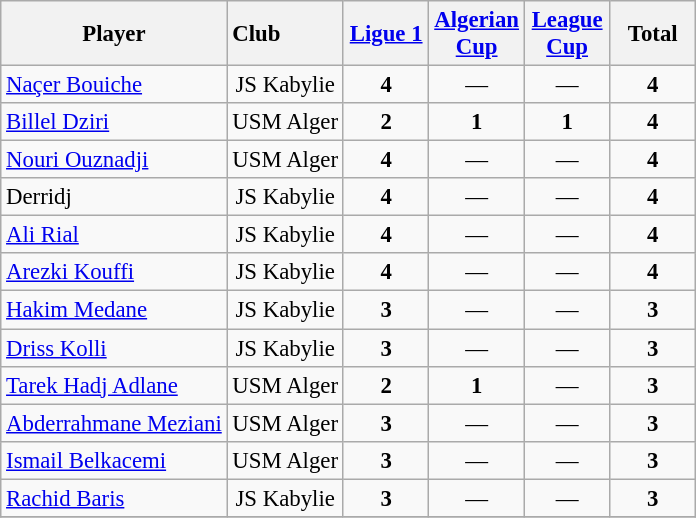<table class="wikitable plainrowheaders sortable" style="text-align:center;font-size:95%">
<tr>
<th>Player</th>
<th style="text-align:left;" style="width:100px;">Club</th>
<th width=50><a href='#'>Ligue 1</a></th>
<th width=50><a href='#'>Algerian Cup</a></th>
<th width=50><a href='#'>League Cup</a></th>
<th width=50>Total</th>
</tr>
<tr>
<td style="text-align:left;"> <a href='#'>Naçer Bouiche</a></td>
<td>JS Kabylie</td>
<td><strong>4</strong></td>
<td>—</td>
<td>—</td>
<td><strong>4</strong></td>
</tr>
<tr>
<td style="text-align:left;"> <a href='#'>Billel Dziri</a></td>
<td>USM Alger</td>
<td><strong>2</strong></td>
<td><strong>1</strong></td>
<td><strong>1</strong></td>
<td><strong>4</strong></td>
</tr>
<tr>
<td style="text-align:left;"> <a href='#'>Nouri Ouznadji</a></td>
<td>USM Alger</td>
<td><strong>4</strong></td>
<td>—</td>
<td>—</td>
<td><strong>4</strong></td>
</tr>
<tr>
<td style="text-align:left;"> Derridj</td>
<td>JS Kabylie</td>
<td><strong>4</strong></td>
<td>—</td>
<td>—</td>
<td><strong>4</strong></td>
</tr>
<tr>
<td style="text-align:left;"> <a href='#'>Ali Rial</a></td>
<td>JS Kabylie</td>
<td><strong>4</strong></td>
<td>—</td>
<td>—</td>
<td><strong>4</strong></td>
</tr>
<tr>
<td style="text-align:left;"> <a href='#'>Arezki Kouffi</a></td>
<td>JS Kabylie</td>
<td><strong>4</strong></td>
<td>—</td>
<td>—</td>
<td><strong>4</strong></td>
</tr>
<tr>
<td style="text-align:left;"> <a href='#'>Hakim Medane</a></td>
<td>JS Kabylie</td>
<td><strong>3</strong></td>
<td>—</td>
<td>—</td>
<td><strong>3</strong></td>
</tr>
<tr>
<td style="text-align:left;"> <a href='#'>Driss Kolli</a></td>
<td>JS Kabylie</td>
<td><strong>3</strong></td>
<td>—</td>
<td>—</td>
<td><strong>3</strong></td>
</tr>
<tr>
<td style="text-align:left;"> <a href='#'>Tarek Hadj Adlane</a></td>
<td>USM Alger</td>
<td><strong>2</strong></td>
<td><strong>1</strong></td>
<td>—</td>
<td><strong>3</strong></td>
</tr>
<tr>
<td style="text-align:left;"> <a href='#'>Abderrahmane Meziani</a></td>
<td>USM Alger</td>
<td><strong>3</strong></td>
<td>—</td>
<td>—</td>
<td><strong>3</strong></td>
</tr>
<tr>
<td style="text-align:left;"> <a href='#'>Ismail Belkacemi</a></td>
<td>USM Alger</td>
<td><strong>3</strong></td>
<td>—</td>
<td>—</td>
<td><strong>3</strong></td>
</tr>
<tr>
<td style="text-align:left;"> <a href='#'>Rachid Baris</a></td>
<td>JS Kabylie</td>
<td><strong>3</strong></td>
<td>—</td>
<td>—</td>
<td><strong>3</strong></td>
</tr>
<tr>
</tr>
</table>
